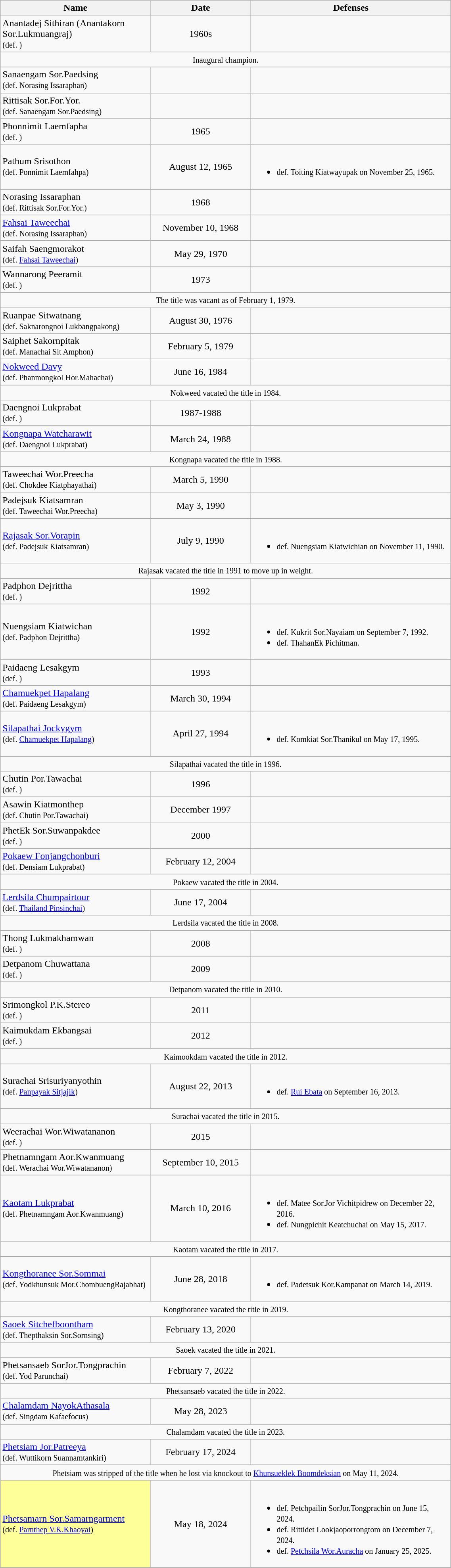<table class="wikitable" width=60%>
<tr>
<th width=30%>Name</th>
<th width=20%>Date</th>
<th width=40%>Defenses</th>
</tr>
<tr>
<td align=left> Anantadej Sithiran (Anantakorn Sor.Lukmuangraj)<br><small>(def. )</small></td>
<td align=center>1960s</td>
<td></td>
</tr>
<tr>
<td colspan=4 align=center><small> Inaugural champion.</small></td>
</tr>
<tr>
<td align=left> Sanaengam Sor.Paedsing <br><small>(def. Norasing Issaraphan)</small></td>
<td align=center></td>
<td></td>
</tr>
<tr>
<td align=left> Rittisak Sor.For.Yor. <br><small>(def. Sanaengam Sor.Paedsing)</small></td>
<td align=center></td>
<td></td>
</tr>
<tr>
<td align=left> Phonnimit Laemfapha <br><small>(def. )</small></td>
<td align=center>1965</td>
<td></td>
</tr>
<tr>
<td align=left> Pathum Srisothon <br><small>(def. Ponnimit Laemfahpa)</small></td>
<td align=center>August 12, 1965</td>
<td><br><ul><li><small>def. Toiting Kiatwayupak on November 25, 1965.</small></li></ul></td>
</tr>
<tr>
<td align=left> Norasing Issaraphan <br><small>(def. Rittisak Sor.For.Yor.)</small></td>
<td align=center>1968</td>
<td></td>
</tr>
<tr>
<td align=left> <a href='#'>Fahsai Taweechai</a><br><small>(def. Norasing Issaraphan)</small></td>
<td align=center>November 10, 1968</td>
<td></td>
</tr>
<tr>
<td align=left> Saifah Saengmorakot <br><small>(def. <a href='#'>Fahsai Taweechai</a>)</small></td>
<td align=center>May 29, 1970</td>
<td></td>
</tr>
<tr>
<td align=left> Wannarong Peeramit <br><small>(def. )</small></td>
<td align=center>1973</td>
<td></td>
</tr>
<tr>
<td colspan=4 align=center><small>The title was vacant as of February 1, 1979.</small></td>
</tr>
<tr>
<td align=left> Ruanpae Sitwatnang <br><small>(def. Saknarongnoi Lukbangpakong)</small></td>
<td align=center>August 30, 1976</td>
<td></td>
</tr>
<tr>
<td align=left> Saiphet Sakornpitak <br><small>(def. Manachai Sit Amphon)</small></td>
<td align=center>February 5, 1979</td>
<td></td>
</tr>
<tr>
<td align=left> <a href='#'>Nokweed Davy</a> <br><small>(def. Phanmongkol Hor.Mahachai)</small></td>
<td align=center>June 16, 1984</td>
<td></td>
</tr>
<tr>
<td colspan=4 align=center><small>Nokweed vacated the title in 1984.</small></td>
</tr>
<tr>
<td align=left> Daengnoi Lukprabat <br><small>(def. )</small></td>
<td align=center>1987-1988</td>
<td></td>
</tr>
<tr>
<td align=left> <a href='#'>Kongnapa Watcharawit</a> <br><small>(def. Daengnoi Lukprabat)</small></td>
<td align=center>March 24, 1988</td>
<td></td>
</tr>
<tr>
<td colspan=4 align=center><small>Kongnapa vacated the title in 1988.</small></td>
</tr>
<tr>
<td align=left> Taweechai Wor.Preecha <br><small>(def. Chokdee Kiatphayathai)</small></td>
<td align=center>March 5, 1990</td>
<td></td>
</tr>
<tr>
<td align=left> Padejsuk Kiatsamran <br><small>(def. Taweechai Wor.Preecha)</small></td>
<td align=center>May 3, 1990</td>
<td></td>
</tr>
<tr>
<td align=left> <a href='#'>Rajasak Sor.Vorapin</a> <br><small>(def. Padejsuk Kiatsamran)</small></td>
<td align=center>July 9, 1990</td>
<td><br><ul><li><small>def. Nuengsiam Kiatwichian on November 11, 1990.</small></li></ul></td>
</tr>
<tr>
<td colspan=4 align=center><small>Rajasak vacated the title in 1991 to move up in weight.</small></td>
</tr>
<tr>
<td align=left> Padphon Dejrittha <br><small>(def. )</small></td>
<td align=center>1992</td>
<td></td>
</tr>
<tr>
<td align=left> Nuengsiam Kiatwichan <br><small>(def. Padphon Dejrittha)</small></td>
<td align=center>1992</td>
<td><br><ul><li><small>def. Kukrit Sor.Nayaiam on September 7, 1992.</small></li><li><small>def. ThahanEk Pichitman.</small></li></ul></td>
</tr>
<tr>
<td align=left> Paidaeng Lesakgym <br><small>(def. )</small></td>
<td align=center>1993</td>
<td></td>
</tr>
<tr>
<td align=left> <a href='#'>Chamuekpet Hapalang</a> <br><small>(def. Paidaeng Lesakgym)</small></td>
<td align=center>March 30, 1994</td>
<td></td>
</tr>
<tr>
<td align=left> <a href='#'>Silapathai Jockygym</a> <br><small>(def. <a href='#'>Chamuekpet Hapalang</a>)</small></td>
<td align=center>April 27, 1994</td>
<td><br><ul><li><small>def. Komkiat Sor.Thanikul on May 17, 1995.</small></li></ul></td>
</tr>
<tr>
<td colspan=4 align=center><small>Silapathai vacated the title in 1996.</small></td>
</tr>
<tr>
<td align=left> Chutin Por.Tawachai<br><small>(def. )</small></td>
<td align=center>1996</td>
<td></td>
</tr>
<tr>
<td align=left> Asawin Kiatmonthep<br><small>(def. Chutin Por.Tawachai)</small></td>
<td align=center>December 1997</td>
<td></td>
</tr>
<tr>
<td align=left> PhetEk Sor.Suwanpakdee<br><small>(def. )</small></td>
<td align=center>2000</td>
<td></td>
</tr>
<tr>
<td align=left> <a href='#'>Pokaew Fonjangchonburi</a> <br><small>(def. Densiam Lukprabat)</small></td>
<td align=center>February 12, 2004</td>
<td></td>
</tr>
<tr>
<td colspan=4 align=center><small>Pokaew vacated the title in 2004.</small></td>
</tr>
<tr>
<td align=left> <a href='#'>Lerdsila Chumpairtour</a> <br><small>(def. <a href='#'>Thailand Pinsinchai</a>)</small></td>
<td align=center>June 17, 2004</td>
<td></td>
</tr>
<tr>
<td colspan=4 align=center><small>Lerdsila vacated the title in 2008.</small></td>
</tr>
<tr>
<td align=left> Thong Lukmakhamwan <br><small>(def. )</small></td>
<td align=center>2008</td>
<td></td>
</tr>
<tr>
<td align=left> Detpanom Chuwattana <br><small>(def. )</small></td>
<td align=center>2009</td>
<td></td>
</tr>
<tr>
<td colspan=4 align=center><small>Detpanom vacated the title in 2010.</small></td>
</tr>
<tr>
<td align=left> Srimongkol P.K.Stereo <br><small>(def. )</small></td>
<td align=center>2011</td>
<td></td>
</tr>
<tr>
<td align=left> Kaimukdam Ekbangsai <br><small>(def. )</small></td>
<td align=center>2012</td>
<td></td>
</tr>
<tr>
<td colspan=4 align=center><small>Kaimookdam vacated the title in 2012.</small></td>
</tr>
<tr>
<td align=left> Surachai Srisuriyanyothin <br><small>(def. <a href='#'>Panpayak Sitjajik</a>)</small></td>
<td align=center>August 22, 2013</td>
<td><br><ul><li><small>def. <a href='#'>Rui Ebata</a> on September 16, 2013.</small></li></ul></td>
</tr>
<tr>
<td colspan=4 align=center><small>Surachai vacated the title in 2015.</small></td>
</tr>
<tr>
<td align=left> Weerachai Wor.Wiwatananon <br><small>(def. )</small></td>
<td align=center>2015</td>
<td></td>
</tr>
<tr>
<td align=left> Phetnamngam Aor.Kwanmuang <br><small>(def. Werachai Wor.Wiwatananon)</small></td>
<td align=center>September 10, 2015</td>
<td></td>
</tr>
<tr>
<td align=left> <a href='#'>Kaotam Lukprabat</a> <br><small>(def. Phetnamngam Aor.Kwanmuang)</small></td>
<td align=center>March 10, 2016</td>
<td><br><ul><li><small>def. Matee Sor.Jor Vichitpidrew on December 22, 2016.</small></li><li><small>def. Nungpichit Keatchuchai on May 15, 2017.</small></li></ul></td>
</tr>
<tr>
<td colspan=4 align=center><small>Kaotam vacated the title in 2017.</small></td>
</tr>
<tr>
<td align=left> <a href='#'>Kongthoranee Sor.Sommai</a> <br><small>(def. Yodkhunsuk Mor.ChombuengRajabhat)</small></td>
<td align=center>June 28, 2018</td>
<td><br><ul><li><small>def. Padetsuk Kor.Kampanat on March 14, 2019.</small></li></ul></td>
</tr>
<tr>
<td colspan=4 align=center><small>Kongthoranee vacated the title in 2019.</small></td>
</tr>
<tr>
<td align=left> <a href='#'>Saoek Sitchefboontham</a> <br><small>(def. Thepthaksin Sor.Sornsing)</small></td>
<td align=center>February 13, 2020</td>
<td></td>
</tr>
<tr>
<td colspan=4 align=center><small>Saoek vacated the title in 2021.</small></td>
</tr>
<tr>
<td align=left> Phetsansaeb SorJor.Tongprachin <br><small>(def. Yod Parunchai)</small></td>
<td align=center>February 7, 2022</td>
<td></td>
</tr>
<tr>
<td colspan=4 align=center><small>Phetsansaeb vacated the title in 2022.</small></td>
</tr>
<tr>
<td align=left> <a href='#'>Chalamdam NayokAthasala</a> <br><small>(def. Singdam Kafaefocus)</small></td>
<td align=center>May 28, 2023</td>
<td></td>
</tr>
<tr>
<td colspan=4 align=center><small>Chalamdam vacated the title in 2023.</small></td>
</tr>
<tr>
<td align=left> <a href='#'>Phetsiam Jor.Patreeya</a> <br><small>(def. Wuttikorn Suannamtankiri)</small></td>
<td align=center>February 17, 2024</td>
<td></td>
</tr>
<tr>
<td colspan=4 align=center><small>Phetsiam was stripped of the title when he lost via knockout to <a href='#'>Khunsueklek Boomdeksian</a> on May 11, 2024.</small></td>
</tr>
<tr>
<td align=left bgcolor="#FFFF99"> <a href='#'>Phetsamarn Sor.Samarngarment</a> <br><small>(def. <a href='#'>Parnthep V.K.Khaoyai</a>)</small></td>
<td align=center>May 18, 2024</td>
<td><br><ul><li><small>def. Petchpailin SorJor.Tongprachin on June 15, 2024.</small></li><li><small>def. Rittidet Lookjaoporrongtom on December 7, 2024.</small></li><li><small>def. <a href='#'>Petchsila Wor.Auracha</a> on January 25, 2025.</small></li></ul></td>
</tr>
<tr>
</tr>
</table>
